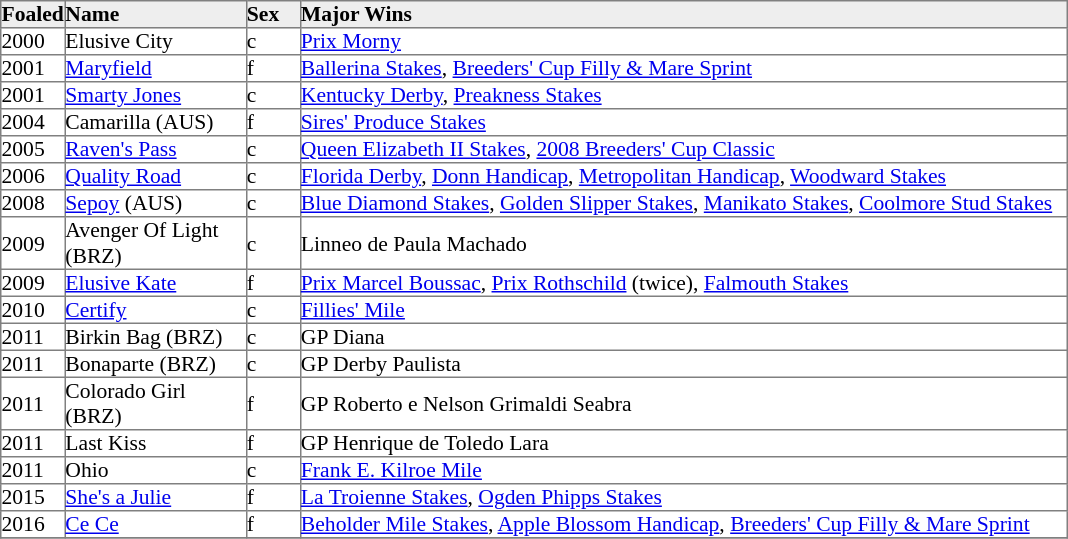<table border="1" cellpadding="0" style="border-collapse: collapse; font-size:90%">
<tr bgcolor="#eeeeee">
<td width="35px"><strong>Foaled</strong></td>
<td width="120px"><strong>Name</strong></td>
<td width="35px"><strong>Sex</strong></td>
<td width="510px"><strong>Major Wins</strong></td>
</tr>
<tr>
<td>2000</td>
<td>Elusive City</td>
<td>c</td>
<td><a href='#'>Prix Morny</a></td>
</tr>
<tr>
<td>2001</td>
<td><a href='#'>Maryfield</a></td>
<td>f</td>
<td><a href='#'>Ballerina Stakes</a>, <a href='#'>Breeders' Cup Filly & Mare Sprint</a></td>
</tr>
<tr>
<td>2001</td>
<td><a href='#'>Smarty Jones</a></td>
<td>c</td>
<td><a href='#'>Kentucky Derby</a>, <a href='#'>Preakness Stakes</a></td>
</tr>
<tr>
<td>2004</td>
<td>Camarilla (AUS)</td>
<td>f</td>
<td><a href='#'>Sires' Produce Stakes</a></td>
</tr>
<tr>
<td>2005</td>
<td><a href='#'>Raven's Pass</a></td>
<td>c</td>
<td><a href='#'>Queen Elizabeth II Stakes</a>, <a href='#'>2008 Breeders' Cup Classic</a></td>
</tr>
<tr>
<td>2006</td>
<td><a href='#'>Quality Road</a></td>
<td>c</td>
<td><a href='#'>Florida Derby</a>, <a href='#'>Donn Handicap</a>, <a href='#'>Metropolitan Handicap</a>, <a href='#'>Woodward Stakes</a></td>
</tr>
<tr>
<td>2008</td>
<td><a href='#'>Sepoy</a> (AUS)</td>
<td>c</td>
<td><a href='#'>Blue Diamond Stakes</a>, <a href='#'>Golden Slipper Stakes</a>, <a href='#'>Manikato Stakes</a>, <a href='#'>Coolmore Stud Stakes</a></td>
</tr>
<tr>
<td>2009</td>
<td>Avenger Of Light (BRZ)</td>
<td>c</td>
<td>Linneo de Paula Machado</td>
</tr>
<tr>
<td>2009</td>
<td><a href='#'>Elusive Kate</a></td>
<td>f</td>
<td><a href='#'>Prix Marcel Boussac</a>, <a href='#'>Prix Rothschild</a> (twice), <a href='#'>Falmouth Stakes</a></td>
</tr>
<tr>
<td>2010</td>
<td><a href='#'>Certify</a></td>
<td>c</td>
<td><a href='#'>Fillies' Mile</a></td>
</tr>
<tr>
<td>2011</td>
<td>Birkin Bag (BRZ)</td>
<td>c</td>
<td>GP Diana</td>
</tr>
<tr>
<td>2011</td>
<td>Bonaparte (BRZ)</td>
<td>c</td>
<td>GP Derby Paulista</td>
</tr>
<tr>
<td>2011</td>
<td>Colorado Girl (BRZ)</td>
<td>f</td>
<td>GP Roberto e Nelson Grimaldi Seabra</td>
</tr>
<tr>
<td>2011</td>
<td>Last Kiss</td>
<td>f</td>
<td>GP Henrique de Toledo Lara</td>
</tr>
<tr>
<td>2011</td>
<td>Ohio</td>
<td>c</td>
<td><a href='#'>Frank E. Kilroe Mile</a></td>
</tr>
<tr>
<td>2015</td>
<td><a href='#'>She's a Julie</a></td>
<td>f</td>
<td><a href='#'>La Troienne Stakes</a>, <a href='#'>Ogden Phipps Stakes</a></td>
</tr>
<tr>
<td>2016</td>
<td><a href='#'>Ce Ce</a></td>
<td>f</td>
<td><a href='#'>Beholder Mile Stakes</a>, <a href='#'>Apple Blossom Handicap</a>, <a href='#'>Breeders' Cup Filly & Mare Sprint</a></td>
</tr>
<tr>
</tr>
</table>
